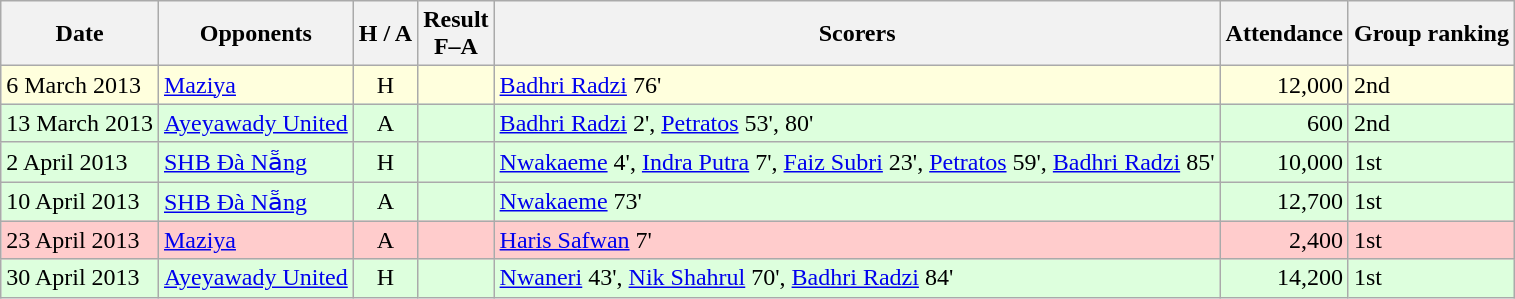<table class="wikitable" style="text-align:center">
<tr>
<th>Date</th>
<th>Opponents</th>
<th>H / A</th>
<th>Result<br>F–A</th>
<th>Scorers</th>
<th>Attendance</th>
<th>Group ranking</th>
</tr>
<tr bgcolor="#ffffdd">
<td align=left>6 March 2013</td>
<td align=left> <a href='#'>Maziya</a></td>
<td>H</td>
<td></td>
<td align=left><a href='#'>Badhri Radzi</a> 76'</td>
<td align=right>12,000</td>
<td align=left> 2nd</td>
</tr>
<tr bgcolor="#ddffdd">
<td align=left>13 March 2013</td>
<td align=left> <a href='#'>Ayeyawady United</a></td>
<td>A</td>
<td></td>
<td align=left><a href='#'>Badhri Radzi</a> 2', <a href='#'>Petratos</a> 53', 80'</td>
<td align=right>600</td>
<td align=left> 2nd</td>
</tr>
<tr bgcolor="#ddffdd">
<td align=left>2 April 2013</td>
<td align=left> <a href='#'>SHB Đà Nẵng</a></td>
<td>H</td>
<td></td>
<td align=left><a href='#'>Nwakaeme</a> 4', <a href='#'>Indra Putra</a> 7', <a href='#'>Faiz Subri</a> 23', <a href='#'>Petratos</a> 59', <a href='#'>Badhri Radzi</a> 85'</td>
<td align=right>10,000</td>
<td align=left> 1st</td>
</tr>
<tr bgcolor="#ddffdd">
<td align=left>10 April 2013</td>
<td align=left> <a href='#'>SHB Đà Nẵng</a></td>
<td>A</td>
<td></td>
<td align=left><a href='#'>Nwakaeme</a> 73'</td>
<td align=right>12,700</td>
<td align=left> 1st</td>
</tr>
<tr bgcolor="#FFCCCC">
<td align=left>23 April 2013</td>
<td align=left> <a href='#'>Maziya</a></td>
<td>A</td>
<td></td>
<td align=left><a href='#'>Haris Safwan</a> 7'</td>
<td align=right>2,400</td>
<td align=left> 1st</td>
</tr>
<tr bgcolor="#ddffdd">
<td align=left>30 April 2013</td>
<td align=left> <a href='#'>Ayeyawady United</a></td>
<td>H</td>
<td></td>
<td align=left><a href='#'>Nwaneri</a> 43', <a href='#'>Nik Shahrul</a> 70', <a href='#'>Badhri Radzi</a> 84'</td>
<td align=right>14,200</td>
<td align=left> 1st</td>
</tr>
</table>
